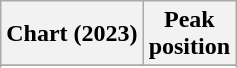<table class="wikitable sortable plainrowheaders" style="text-align:center">
<tr>
<th scope="col">Chart (2023)</th>
<th scope="col">Peak<br>position</th>
</tr>
<tr>
</tr>
<tr>
</tr>
</table>
